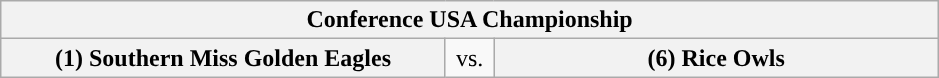<table class="wikitable">
<tr>
<th style="width: 604px;" colspan=3>Conference USA Championship</th>
</tr>
<tr>
<th style="width: 289px; ">(1) Southern Miss Golden Eagles</th>
<td style="width: 25px; text-align:center">vs.</td>
<th style="width: 289px; ">(6) Rice Owls</th>
</tr>
</table>
